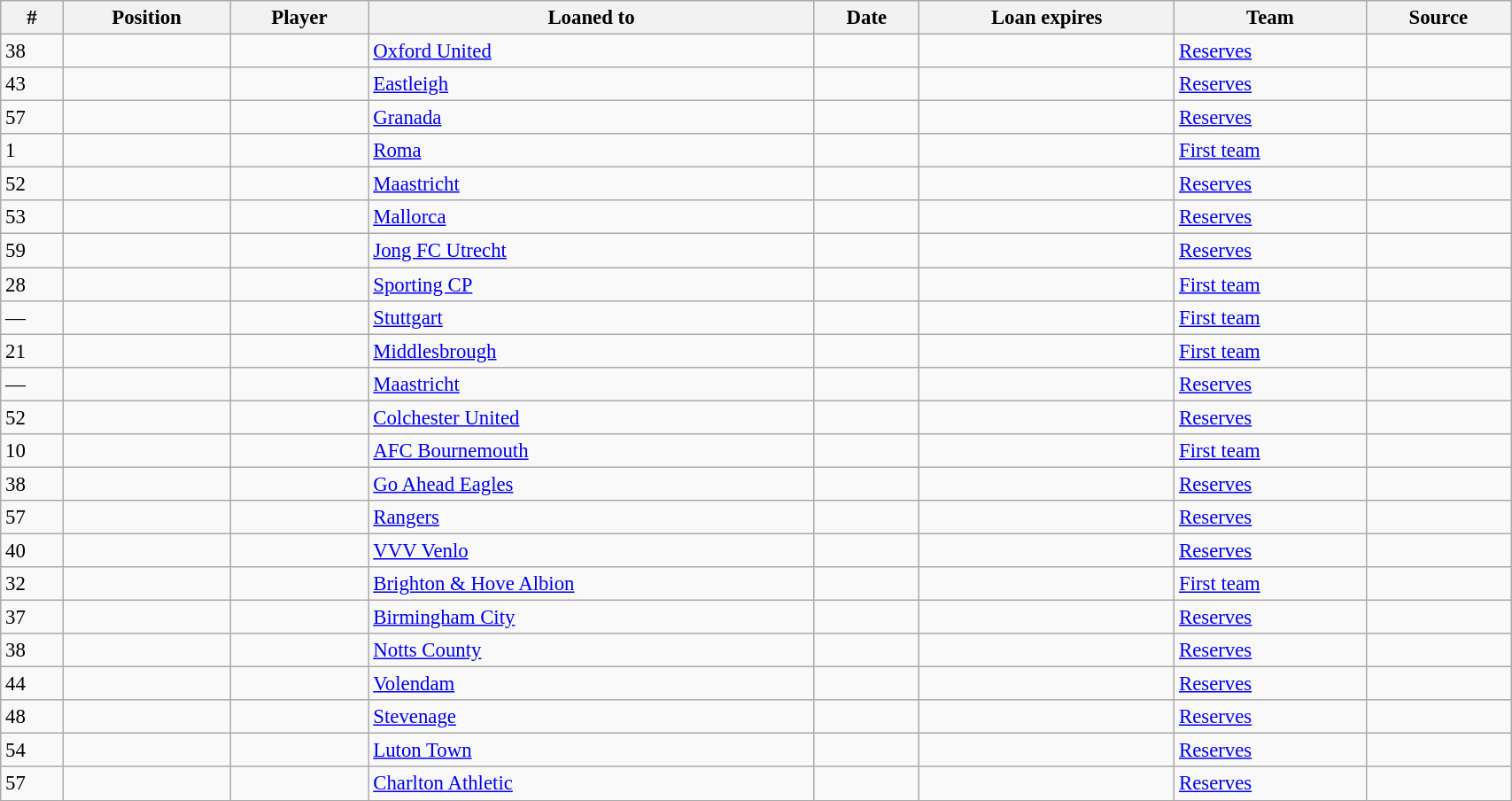<table class="wikitable sortable" style="width:90%; text-align:center; font-size:95%; text-align:left;">
<tr>
<th>#</th>
<th>Position</th>
<th>Player</th>
<th>Loaned to</th>
<th>Date</th>
<th>Loan expires</th>
<th>Team</th>
<th>Source</th>
</tr>
<tr>
<td>38</td>
<td></td>
<td></td>
<td> <a href='#'>Oxford United</a></td>
<td></td>
<td></td>
<td><a href='#'>Reserves</a></td>
<td></td>
</tr>
<tr>
<td>43</td>
<td></td>
<td></td>
<td> <a href='#'>Eastleigh</a></td>
<td></td>
<td></td>
<td><a href='#'>Reserves</a></td>
<td></td>
</tr>
<tr>
<td>57</td>
<td></td>
<td></td>
<td> <a href='#'>Granada</a></td>
<td></td>
<td></td>
<td><a href='#'>Reserves</a></td>
<td></td>
</tr>
<tr>
<td>1</td>
<td></td>
<td></td>
<td> <a href='#'>Roma</a></td>
<td></td>
<td></td>
<td><a href='#'>First team</a></td>
<td></td>
</tr>
<tr>
<td>52</td>
<td></td>
<td></td>
<td> <a href='#'>Maastricht</a></td>
<td></td>
<td></td>
<td><a href='#'>Reserves</a></td>
<td></td>
</tr>
<tr>
<td>53</td>
<td></td>
<td></td>
<td> <a href='#'>Mallorca</a></td>
<td></td>
<td></td>
<td><a href='#'>Reserves</a></td>
<td></td>
</tr>
<tr>
<td>59</td>
<td></td>
<td></td>
<td> <a href='#'>Jong FC Utrecht</a></td>
<td></td>
<td></td>
<td><a href='#'>Reserves</a></td>
<td></td>
</tr>
<tr>
<td>28</td>
<td></td>
<td></td>
<td> <a href='#'>Sporting CP</a></td>
<td></td>
<td></td>
<td><a href='#'>First team</a></td>
<td></td>
</tr>
<tr>
<td>—</td>
<td></td>
<td></td>
<td> <a href='#'>Stuttgart</a></td>
<td></td>
<td></td>
<td><a href='#'>First team</a></td>
<td></td>
</tr>
<tr>
<td>21</td>
<td></td>
<td></td>
<td> <a href='#'>Middlesbrough</a></td>
<td></td>
<td></td>
<td><a href='#'>First team</a></td>
<td></td>
</tr>
<tr>
<td>—</td>
<td></td>
<td></td>
<td> <a href='#'>Maastricht</a></td>
<td></td>
<td></td>
<td><a href='#'>Reserves</a></td>
<td></td>
</tr>
<tr>
<td>52</td>
<td></td>
<td></td>
<td> <a href='#'>Colchester United</a></td>
<td></td>
<td></td>
<td><a href='#'>Reserves</a></td>
<td></td>
</tr>
<tr>
<td>10</td>
<td></td>
<td></td>
<td> <a href='#'>AFC Bournemouth</a></td>
<td></td>
<td></td>
<td><a href='#'>First team</a></td>
<td></td>
</tr>
<tr>
<td>38</td>
<td></td>
<td></td>
<td> <a href='#'>Go Ahead Eagles</a></td>
<td></td>
<td></td>
<td><a href='#'>Reserves</a></td>
<td></td>
</tr>
<tr>
<td>57</td>
<td></td>
<td></td>
<td> <a href='#'>Rangers</a></td>
<td></td>
<td></td>
<td><a href='#'>Reserves</a></td>
<td></td>
</tr>
<tr>
<td>40</td>
<td></td>
<td></td>
<td> <a href='#'>VVV Venlo</a></td>
<td></td>
<td></td>
<td><a href='#'>Reserves</a></td>
<td></td>
</tr>
<tr>
<td>32</td>
<td></td>
<td></td>
<td> <a href='#'>Brighton & Hove Albion</a></td>
<td></td>
<td></td>
<td><a href='#'>First team</a></td>
<td></td>
</tr>
<tr>
<td>37</td>
<td></td>
<td></td>
<td> <a href='#'>Birmingham City</a></td>
<td></td>
<td></td>
<td><a href='#'>Reserves</a></td>
<td></td>
</tr>
<tr>
<td>38</td>
<td></td>
<td></td>
<td> <a href='#'>Notts County</a></td>
<td></td>
<td></td>
<td><a href='#'>Reserves</a></td>
<td></td>
</tr>
<tr>
<td>44</td>
<td></td>
<td></td>
<td> <a href='#'>Volendam</a></td>
<td></td>
<td></td>
<td><a href='#'>Reserves</a></td>
<td></td>
</tr>
<tr>
<td>48</td>
<td></td>
<td></td>
<td> <a href='#'>Stevenage</a></td>
<td></td>
<td></td>
<td><a href='#'>Reserves</a></td>
<td></td>
</tr>
<tr>
<td>54</td>
<td></td>
<td></td>
<td> <a href='#'>Luton Town</a></td>
<td></td>
<td></td>
<td><a href='#'>Reserves</a></td>
<td></td>
</tr>
<tr>
<td>57</td>
<td></td>
<td></td>
<td> <a href='#'>Charlton Athletic</a></td>
<td></td>
<td></td>
<td><a href='#'>Reserves</a></td>
<td></td>
</tr>
</table>
